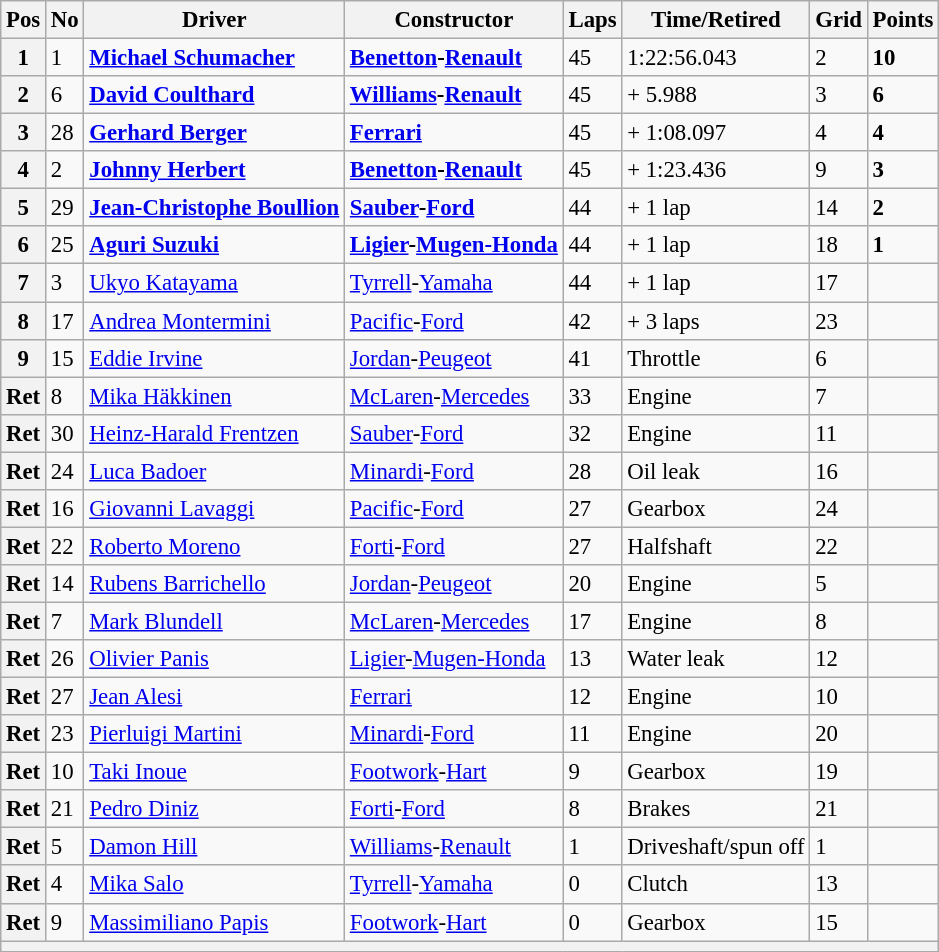<table class="wikitable" style="font-size: 95%;">
<tr>
<th>Pos</th>
<th>No</th>
<th>Driver</th>
<th>Constructor</th>
<th>Laps</th>
<th>Time/Retired</th>
<th>Grid</th>
<th>Points</th>
</tr>
<tr>
<th>1</th>
<td>1</td>
<td> <strong><a href='#'>Michael Schumacher</a></strong></td>
<td><strong><a href='#'>Benetton</a>-<a href='#'>Renault</a></strong></td>
<td>45</td>
<td>1:22:56.043</td>
<td>2</td>
<td><strong>10</strong></td>
</tr>
<tr>
<th>2</th>
<td>6</td>
<td> <strong><a href='#'>David Coulthard</a></strong></td>
<td><strong><a href='#'>Williams</a>-<a href='#'>Renault</a></strong></td>
<td>45</td>
<td>+ 5.988</td>
<td>3</td>
<td><strong>6</strong></td>
</tr>
<tr>
<th>3</th>
<td>28</td>
<td> <strong><a href='#'>Gerhard Berger</a></strong></td>
<td><strong><a href='#'>Ferrari</a></strong></td>
<td>45</td>
<td>+ 1:08.097</td>
<td>4</td>
<td><strong>4</strong></td>
</tr>
<tr>
<th>4</th>
<td>2</td>
<td> <strong><a href='#'>Johnny Herbert</a></strong></td>
<td><strong><a href='#'>Benetton</a>-<a href='#'>Renault</a></strong></td>
<td>45</td>
<td>+ 1:23.436</td>
<td>9</td>
<td><strong>3</strong></td>
</tr>
<tr>
<th>5</th>
<td>29</td>
<td> <strong><a href='#'>Jean-Christophe Boullion</a></strong></td>
<td><strong><a href='#'>Sauber</a>-<a href='#'>Ford</a></strong></td>
<td>44</td>
<td>+ 1 lap</td>
<td>14</td>
<td><strong>2</strong></td>
</tr>
<tr>
<th>6</th>
<td>25</td>
<td> <strong><a href='#'>Aguri Suzuki</a></strong></td>
<td><strong><a href='#'>Ligier</a>-<a href='#'>Mugen-Honda</a></strong></td>
<td>44</td>
<td>+ 1 lap</td>
<td>18</td>
<td><strong>1</strong></td>
</tr>
<tr>
<th>7</th>
<td>3</td>
<td> <a href='#'>Ukyo Katayama</a></td>
<td><a href='#'>Tyrrell</a>-<a href='#'>Yamaha</a></td>
<td>44</td>
<td>+ 1 lap</td>
<td>17</td>
<td> </td>
</tr>
<tr>
<th>8</th>
<td>17</td>
<td> <a href='#'>Andrea Montermini</a></td>
<td><a href='#'>Pacific</a>-<a href='#'>Ford</a></td>
<td>42</td>
<td>+ 3 laps</td>
<td>23</td>
<td> </td>
</tr>
<tr>
<th>9</th>
<td>15</td>
<td> <a href='#'>Eddie Irvine</a></td>
<td><a href='#'>Jordan</a>-<a href='#'>Peugeot</a></td>
<td>41</td>
<td>Throttle</td>
<td>6</td>
<td> </td>
</tr>
<tr>
<th>Ret</th>
<td>8</td>
<td> <a href='#'>Mika Häkkinen</a></td>
<td><a href='#'>McLaren</a>-<a href='#'>Mercedes</a></td>
<td>33</td>
<td>Engine</td>
<td>7</td>
<td> </td>
</tr>
<tr>
<th>Ret</th>
<td>30</td>
<td> <a href='#'>Heinz-Harald Frentzen</a></td>
<td><a href='#'>Sauber</a>-<a href='#'>Ford</a></td>
<td>32</td>
<td>Engine</td>
<td>11</td>
<td> </td>
</tr>
<tr>
<th>Ret</th>
<td>24</td>
<td> <a href='#'>Luca Badoer</a></td>
<td><a href='#'>Minardi</a>-<a href='#'>Ford</a></td>
<td>28</td>
<td>Oil leak</td>
<td>16</td>
<td> </td>
</tr>
<tr>
<th>Ret</th>
<td>16</td>
<td> <a href='#'>Giovanni Lavaggi</a></td>
<td><a href='#'>Pacific</a>-<a href='#'>Ford</a></td>
<td>27</td>
<td>Gearbox</td>
<td>24</td>
<td> </td>
</tr>
<tr>
<th>Ret</th>
<td>22</td>
<td> <a href='#'>Roberto Moreno</a></td>
<td><a href='#'>Forti</a>-<a href='#'>Ford</a></td>
<td>27</td>
<td>Halfshaft</td>
<td>22</td>
<td> </td>
</tr>
<tr>
<th>Ret</th>
<td>14</td>
<td> <a href='#'>Rubens Barrichello</a></td>
<td><a href='#'>Jordan</a>-<a href='#'>Peugeot</a></td>
<td>20</td>
<td>Engine</td>
<td>5</td>
<td> </td>
</tr>
<tr>
<th>Ret</th>
<td>7</td>
<td> <a href='#'>Mark Blundell</a></td>
<td><a href='#'>McLaren</a>-<a href='#'>Mercedes</a></td>
<td>17</td>
<td>Engine</td>
<td>8</td>
<td> </td>
</tr>
<tr>
<th>Ret</th>
<td>26</td>
<td> <a href='#'>Olivier Panis</a></td>
<td><a href='#'>Ligier</a>-<a href='#'>Mugen-Honda</a></td>
<td>13</td>
<td>Water leak</td>
<td>12</td>
<td> </td>
</tr>
<tr>
<th>Ret</th>
<td>27</td>
<td> <a href='#'>Jean Alesi</a></td>
<td><a href='#'>Ferrari</a></td>
<td>12</td>
<td>Engine</td>
<td>10</td>
<td> </td>
</tr>
<tr>
<th>Ret</th>
<td>23</td>
<td> <a href='#'>Pierluigi Martini</a></td>
<td><a href='#'>Minardi</a>-<a href='#'>Ford</a></td>
<td>11</td>
<td>Engine</td>
<td>20</td>
<td> </td>
</tr>
<tr>
<th>Ret</th>
<td>10</td>
<td> <a href='#'>Taki Inoue</a></td>
<td><a href='#'>Footwork</a>-<a href='#'>Hart</a></td>
<td>9</td>
<td>Gearbox</td>
<td>19</td>
<td> </td>
</tr>
<tr>
<th>Ret</th>
<td>21</td>
<td> <a href='#'>Pedro Diniz</a></td>
<td><a href='#'>Forti</a>-<a href='#'>Ford</a></td>
<td>8</td>
<td>Brakes</td>
<td>21</td>
<td> </td>
</tr>
<tr>
<th>Ret</th>
<td>5</td>
<td> <a href='#'>Damon Hill</a></td>
<td><a href='#'>Williams</a>-<a href='#'>Renault</a></td>
<td>1</td>
<td>Driveshaft/spun off</td>
<td>1</td>
<td> </td>
</tr>
<tr>
<th>Ret</th>
<td>4</td>
<td> <a href='#'>Mika Salo</a></td>
<td><a href='#'>Tyrrell</a>-<a href='#'>Yamaha</a></td>
<td>0</td>
<td>Clutch</td>
<td>13</td>
<td> </td>
</tr>
<tr>
<th>Ret</th>
<td>9</td>
<td> <a href='#'>Massimiliano Papis</a></td>
<td><a href='#'>Footwork</a>-<a href='#'>Hart</a></td>
<td>0</td>
<td>Gearbox</td>
<td>15</td>
<td> </td>
</tr>
<tr>
<th colspan="8"></th>
</tr>
</table>
